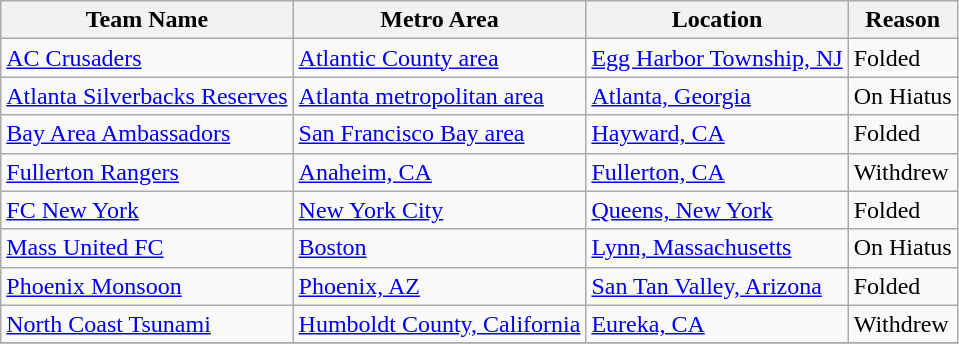<table class="wikitable">
<tr>
<th>Team Name</th>
<th>Metro Area</th>
<th>Location</th>
<th>Reason</th>
</tr>
<tr>
<td> <a href='#'>AC Crusaders</a></td>
<td><a href='#'>Atlantic County area</a></td>
<td><a href='#'>Egg Harbor Township, NJ</a></td>
<td>Folded</td>
</tr>
<tr>
<td> <a href='#'>Atlanta Silverbacks Reserves</a></td>
<td><a href='#'>Atlanta metropolitan area</a></td>
<td><a href='#'>Atlanta, Georgia</a></td>
<td>On Hiatus</td>
</tr>
<tr>
<td> <a href='#'>Bay Area Ambassadors</a></td>
<td><a href='#'>San Francisco Bay area</a></td>
<td><a href='#'>Hayward, CA</a></td>
<td>Folded</td>
</tr>
<tr>
<td> <a href='#'>Fullerton Rangers</a></td>
<td><a href='#'>Anaheim, CA</a></td>
<td><a href='#'>Fullerton, CA</a></td>
<td>Withdrew</td>
</tr>
<tr>
<td>  <a href='#'>FC New York</a></td>
<td><a href='#'>New York City</a></td>
<td><a href='#'>Queens, New York</a></td>
<td>Folded</td>
</tr>
<tr>
<td>  <a href='#'>Mass United FC</a></td>
<td><a href='#'>Boston</a></td>
<td><a href='#'>Lynn, Massachusetts</a></td>
<td>On Hiatus </td>
</tr>
<tr>
<td> <a href='#'>Phoenix Monsoon</a></td>
<td><a href='#'>Phoenix, AZ</a></td>
<td><a href='#'>San Tan Valley, Arizona</a></td>
<td>Folded</td>
</tr>
<tr>
<td> <a href='#'>North Coast Tsunami</a></td>
<td><a href='#'>Humboldt County, California</a></td>
<td><a href='#'>Eureka, CA</a></td>
<td>Withdrew</td>
</tr>
<tr>
</tr>
</table>
